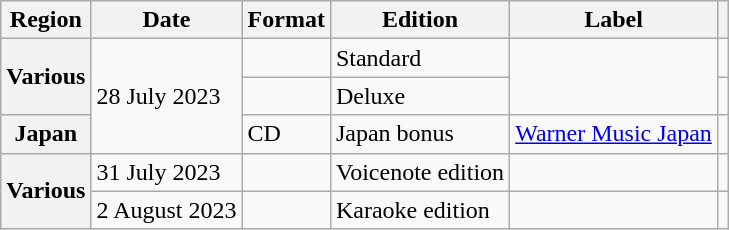<table class="wikitable plainrowheaders">
<tr>
<th scope="col">Region</th>
<th scope="col">Date</th>
<th scope="col">Format</th>
<th scope="col">Edition</th>
<th scope="col">Label</th>
<th scope="col"></th>
</tr>
<tr>
<th scope="row" rowspan="2">Various</th>
<td rowspan="3">28 July 2023</td>
<td></td>
<td>Standard</td>
<td rowspan="2"></td>
<td style="text-align:center;"></td>
</tr>
<tr>
<td></td>
<td>Deluxe</td>
<td style="text-align:center;"></td>
</tr>
<tr>
<th scope="row">Japan</th>
<td>CD</td>
<td>Japan bonus</td>
<td><a href='#'>Warner Music Japan</a></td>
<td style="text-align:center;"></td>
</tr>
<tr>
<th scope="row" rowspan="2">Various</th>
<td>31 July 2023</td>
<td></td>
<td>Voicenote edition</td>
<td></td>
<td style="text-align:center;"></td>
</tr>
<tr>
<td>2 August 2023</td>
<td></td>
<td>Karaoke edition</td>
<td></td>
<td style="text-align:center;"></td>
</tr>
</table>
